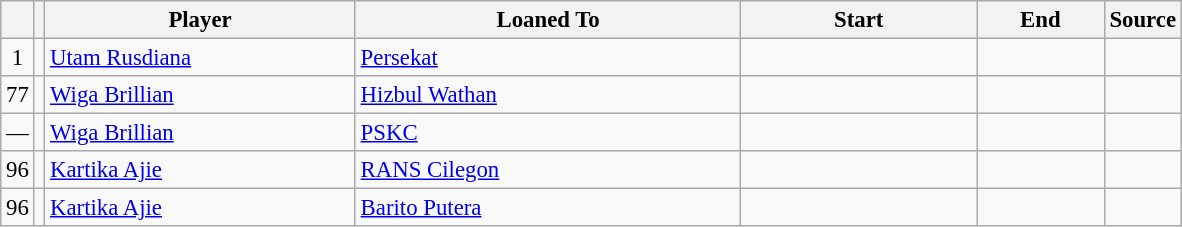<table class="wikitable plainrowheaders sortable" style="font-size:95%">
<tr>
<th></th>
<th></th>
<th scope="col" style="width:200px;"><strong>Player</strong></th>
<th scope="col" style="width:250px;"><strong>Loaned To</strong></th>
<th scope="col" style="width:150px;"><strong>Start</strong></th>
<th scope="col" style="width:78px;"><strong>End</strong></th>
<th><strong>Source</strong></th>
</tr>
<tr>
<td align=center>1</td>
<td align=center></td>
<td> <a href='#'>Utam Rusdiana</a></td>
<td> <a href='#'>Persekat</a></td>
<td align=center></td>
<td align=center></td>
<td align=center></td>
</tr>
<tr>
<td align=center>77</td>
<td align=center></td>
<td> <a href='#'>Wiga Brillian</a></td>
<td> <a href='#'>Hizbul Wathan</a></td>
<td align=center></td>
<td align=center></td>
<td align=center></td>
</tr>
<tr>
<td align=center>—</td>
<td align=center></td>
<td> <a href='#'>Wiga Brillian</a></td>
<td> <a href='#'>PSKC</a></td>
<td align=center></td>
<td align=center></td>
<td align=center></td>
</tr>
<tr>
<td align=center>96</td>
<td align=center></td>
<td> <a href='#'>Kartika Ajie</a></td>
<td> <a href='#'>RANS Cilegon</a></td>
<td align=center></td>
<td align=center></td>
<td align=center></td>
</tr>
<tr>
<td align=center>96</td>
<td align=center></td>
<td> <a href='#'>Kartika Ajie</a></td>
<td> <a href='#'>Barito Putera</a></td>
<td align=center></td>
<td align=center></td>
<td align=center></td>
</tr>
</table>
